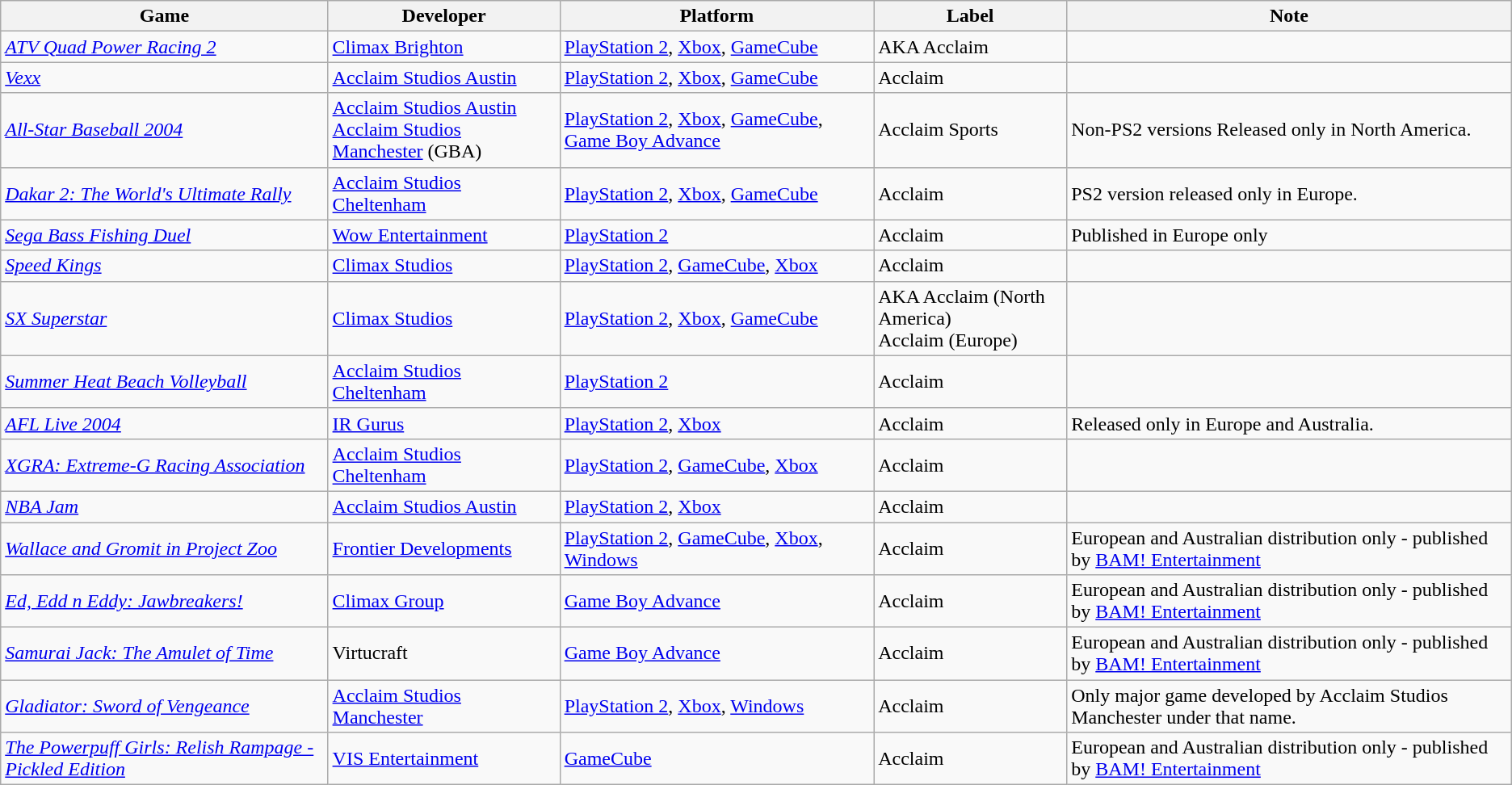<table class="wikitable sortable">
<tr>
<th>Game</th>
<th>Developer</th>
<th>Platform</th>
<th>Label</th>
<th>Note</th>
</tr>
<tr>
<td><em><a href='#'>ATV Quad Power Racing 2</a></em></td>
<td><a href='#'>Climax Brighton</a></td>
<td><a href='#'>PlayStation 2</a>, <a href='#'>Xbox</a>, <a href='#'>GameCube</a></td>
<td>AKA Acclaim</td>
<td></td>
</tr>
<tr>
<td><em><a href='#'>Vexx</a></em></td>
<td><a href='#'>Acclaim Studios Austin</a></td>
<td><a href='#'>PlayStation 2</a>, <a href='#'>Xbox</a>, <a href='#'>GameCube</a></td>
<td>Acclaim</td>
<td></td>
</tr>
<tr>
<td><em><a href='#'>All-Star Baseball 2004</a></em></td>
<td><a href='#'>Acclaim Studios Austin</a><br><a href='#'>Acclaim Studios Manchester</a> (GBA)</td>
<td><a href='#'>PlayStation 2</a>, <a href='#'>Xbox</a>, <a href='#'>GameCube</a>, <a href='#'>Game Boy Advance</a></td>
<td>Acclaim Sports</td>
<td>Non-PS2 versions Released only in North America.</td>
</tr>
<tr>
<td><em><a href='#'>Dakar 2: The World's Ultimate Rally</a></em></td>
<td><a href='#'>Acclaim Studios Cheltenham</a></td>
<td><a href='#'>PlayStation 2</a>, <a href='#'>Xbox</a>, <a href='#'>GameCube</a></td>
<td>Acclaim</td>
<td>PS2 version released only in Europe.</td>
</tr>
<tr>
<td><em><a href='#'>Sega Bass Fishing Duel</a></em></td>
<td><a href='#'>Wow Entertainment</a></td>
<td><a href='#'>PlayStation 2</a></td>
<td>Acclaim</td>
<td>Published in Europe only</td>
</tr>
<tr>
<td><em><a href='#'>Speed Kings</a></em></td>
<td><a href='#'>Climax Studios</a></td>
<td><a href='#'>PlayStation 2</a>, <a href='#'>GameCube</a>, <a href='#'>Xbox</a></td>
<td>Acclaim</td>
<td></td>
</tr>
<tr>
<td><em><a href='#'>SX Superstar</a></em></td>
<td><a href='#'>Climax Studios</a></td>
<td><a href='#'>PlayStation 2</a>, <a href='#'>Xbox</a>, <a href='#'>GameCube</a></td>
<td>AKA Acclaim (North America)<br>Acclaim (Europe)</td>
<td></td>
</tr>
<tr>
<td><em><a href='#'>Summer Heat Beach Volleyball</a></em></td>
<td><a href='#'>Acclaim Studios Cheltenham</a></td>
<td><a href='#'>PlayStation 2</a></td>
<td>Acclaim</td>
<td></td>
</tr>
<tr>
<td><em><a href='#'>AFL Live 2004</a></em></td>
<td><a href='#'>IR Gurus</a></td>
<td><a href='#'>PlayStation 2</a>, <a href='#'>Xbox</a></td>
<td>Acclaim</td>
<td>Released only in Europe and Australia.</td>
</tr>
<tr>
<td><em><a href='#'>XGRA: Extreme-G Racing Association</a></em></td>
<td><a href='#'>Acclaim Studios Cheltenham</a></td>
<td><a href='#'>PlayStation 2</a>, <a href='#'>GameCube</a>, <a href='#'>Xbox</a></td>
<td>Acclaim</td>
<td></td>
</tr>
<tr>
<td><em><a href='#'>NBA Jam</a></em></td>
<td><a href='#'>Acclaim Studios Austin</a></td>
<td><a href='#'>PlayStation 2</a>,  <a href='#'>Xbox</a></td>
<td>Acclaim</td>
<td></td>
</tr>
<tr>
<td><em><a href='#'>Wallace and Gromit in Project Zoo</a></em></td>
<td><a href='#'>Frontier Developments</a></td>
<td><a href='#'>PlayStation 2</a>, <a href='#'>GameCube</a>, <a href='#'>Xbox</a>, <a href='#'>Windows</a></td>
<td>Acclaim</td>
<td>European and Australian distribution only - published by <a href='#'>BAM! Entertainment</a></td>
</tr>
<tr>
<td><em><a href='#'>Ed, Edd n Eddy: Jawbreakers!</a></em></td>
<td><a href='#'>Climax Group</a></td>
<td><a href='#'>Game Boy Advance</a></td>
<td>Acclaim</td>
<td>European and Australian distribution only - published by <a href='#'>BAM! Entertainment</a></td>
</tr>
<tr>
<td><em><a href='#'>Samurai Jack: The Amulet of Time</a></em></td>
<td>Virtucraft</td>
<td><a href='#'>Game Boy Advance</a></td>
<td>Acclaim</td>
<td>European and Australian distribution only - published by <a href='#'>BAM! Entertainment</a></td>
</tr>
<tr>
<td><em><a href='#'>Gladiator: Sword of Vengeance</a></em></td>
<td><a href='#'>Acclaim Studios Manchester</a></td>
<td><a href='#'>PlayStation 2</a>, <a href='#'>Xbox</a>, <a href='#'>Windows</a></td>
<td>Acclaim</td>
<td>Only major game developed by Acclaim Studios Manchester under that name.</td>
</tr>
<tr>
<td><em><a href='#'>The Powerpuff Girls: Relish Rampage - Pickled Edition</a></em></td>
<td><a href='#'>VIS Entertainment</a></td>
<td><a href='#'>GameCube</a></td>
<td>Acclaim</td>
<td>European and Australian distribution only - published by <a href='#'>BAM! Entertainment</a></td>
</tr>
</table>
